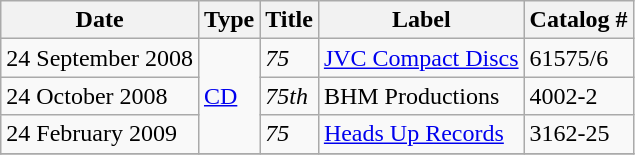<table class="wikitable">
<tr>
<th>Date</th>
<th>Type</th>
<th>Title</th>
<th>Label</th>
<th>Catalog #</th>
</tr>
<tr>
<td>24 September 2008</td>
<td rowspan="3"><a href='#'>CD</a></td>
<td><em>75</em></td>
<td><a href='#'>JVC Compact Discs</a></td>
<td>61575/6</td>
</tr>
<tr>
<td>24 October 2008</td>
<td><em>75th</em></td>
<td>BHM Productions</td>
<td>4002-2</td>
</tr>
<tr>
<td>24 February 2009</td>
<td><em>75</em></td>
<td><a href='#'>Heads Up Records</a></td>
<td>3162-25</td>
</tr>
<tr>
</tr>
</table>
